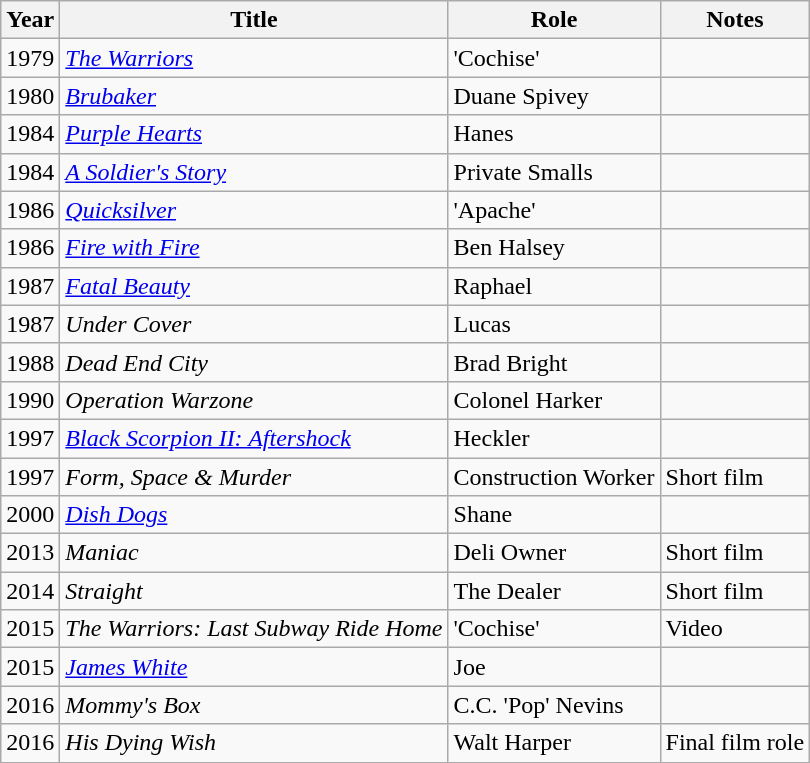<table class="wikitable sortable">
<tr>
<th>Year</th>
<th>Title</th>
<th>Role</th>
<th class="unsortable">Notes</th>
</tr>
<tr>
<td>1979</td>
<td><em><a href='#'>The Warriors</a></em></td>
<td>'Cochise'</td>
<td></td>
</tr>
<tr>
<td>1980</td>
<td><em><a href='#'>Brubaker</a></em></td>
<td>Duane Spivey</td>
<td></td>
</tr>
<tr>
<td>1984</td>
<td><em><a href='#'>Purple Hearts</a></em></td>
<td>Hanes</td>
<td></td>
</tr>
<tr>
<td>1984</td>
<td><em><a href='#'>A Soldier's Story</a></em></td>
<td>Private Smalls</td>
<td></td>
</tr>
<tr>
<td>1986</td>
<td><em><a href='#'>Quicksilver</a></em></td>
<td>'Apache'</td>
<td></td>
</tr>
<tr>
<td>1986</td>
<td><em><a href='#'>Fire with Fire</a></em></td>
<td>Ben Halsey</td>
<td></td>
</tr>
<tr>
<td>1987</td>
<td><em><a href='#'>Fatal Beauty</a></em></td>
<td>Raphael</td>
<td></td>
</tr>
<tr>
<td>1987</td>
<td><em>Under Cover</em></td>
<td>Lucas</td>
<td></td>
</tr>
<tr>
<td>1988</td>
<td><em>Dead End City</em></td>
<td>Brad Bright</td>
<td></td>
</tr>
<tr>
<td>1990</td>
<td><em>Operation Warzone</em></td>
<td>Colonel Harker</td>
<td></td>
</tr>
<tr>
<td>1997</td>
<td><em><a href='#'>Black Scorpion II: Aftershock</a></em></td>
<td>Heckler</td>
<td></td>
</tr>
<tr>
<td>1997</td>
<td><em>Form, Space & Murder</em></td>
<td>Construction Worker</td>
<td>Short film</td>
</tr>
<tr>
<td>2000</td>
<td><em><a href='#'>Dish Dogs</a></em></td>
<td>Shane</td>
<td></td>
</tr>
<tr>
<td>2013</td>
<td><em>Maniac</em></td>
<td>Deli Owner</td>
<td>Short film</td>
</tr>
<tr>
<td>2014</td>
<td><em>Straight</em></td>
<td>The Dealer</td>
<td>Short film</td>
</tr>
<tr>
<td>2015</td>
<td><em>The Warriors: Last Subway Ride Home</em></td>
<td>'Cochise'</td>
<td>Video</td>
</tr>
<tr>
<td>2015</td>
<td><em><a href='#'>James White</a></em></td>
<td>Joe</td>
<td></td>
</tr>
<tr>
<td>2016</td>
<td><em>Mommy's Box</em></td>
<td>C.C. 'Pop' Nevins</td>
<td></td>
</tr>
<tr>
<td>2016</td>
<td><em>His Dying Wish</em></td>
<td>Walt Harper</td>
<td>Final film role</td>
</tr>
</table>
